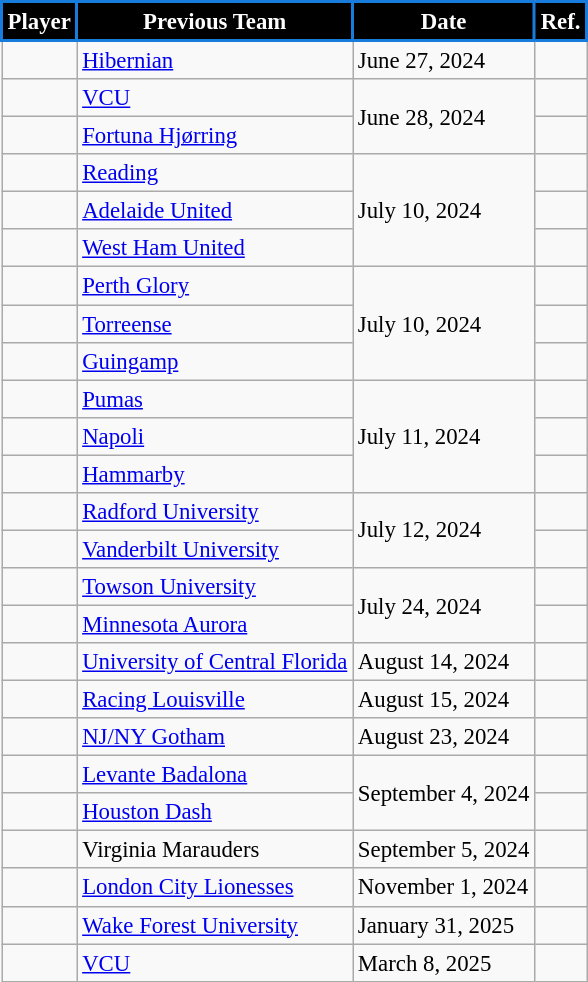<table class="wikitable" style="text-align:left; font-size:95%;">
<tr>
<th style="background:#000000; color:#FFFFFF; border:2px solid #187cdc;">Player</th>
<th style="background:#000000; color:#FFFFFF; border:2px solid #187cdc;">Previous Team</th>
<th style="background:#000000; color:#FFFFFF; border:2px solid #187cdc;">Date</th>
<th style="background:#000000; color:#FFFFFF; border:2px solid #187cdc;">Ref.</th>
</tr>
<tr>
<td></td>
<td> <a href='#'>Hibernian</a></td>
<td>June 27, 2024</td>
<td align=center></td>
</tr>
<tr>
<td></td>
<td> <a href='#'>VCU</a></td>
<td rowspan="2">June 28, 2024</td>
<td align=center></td>
</tr>
<tr>
<td></td>
<td> <a href='#'>Fortuna Hjørring</a></td>
<td align=center></td>
</tr>
<tr>
<td></td>
<td> <a href='#'>Reading</a></td>
<td rowspan="3">July 10, 2024</td>
<td align=center></td>
</tr>
<tr>
<td></td>
<td> <a href='#'>Adelaide United</a></td>
<td align=center></td>
</tr>
<tr>
<td></td>
<td> <a href='#'>West Ham United</a></td>
<td align=center></td>
</tr>
<tr>
<td></td>
<td> <a href='#'>Perth Glory</a></td>
<td rowspan="3">July 10, 2024</td>
<td align=center></td>
</tr>
<tr>
<td></td>
<td> <a href='#'>Torreense</a></td>
<td align=center></td>
</tr>
<tr>
<td></td>
<td> <a href='#'>Guingamp</a></td>
<td align=center></td>
</tr>
<tr>
<td></td>
<td> <a href='#'>Pumas</a></td>
<td rowspan="3">July 11, 2024</td>
<td align=center></td>
</tr>
<tr>
<td></td>
<td> <a href='#'>Napoli</a></td>
<td align=center></td>
</tr>
<tr>
<td></td>
<td> <a href='#'>Hammarby</a></td>
<td align=center></td>
</tr>
<tr>
<td></td>
<td> <a href='#'>Radford University</a></td>
<td rowspan="2">July 12, 2024</td>
<td align=center></td>
</tr>
<tr>
<td></td>
<td> <a href='#'>Vanderbilt University</a></td>
<td align=center></td>
</tr>
<tr>
<td></td>
<td> <a href='#'>Towson University</a></td>
<td rowspan="2">July 24, 2024</td>
<td align=center></td>
</tr>
<tr>
<td></td>
<td> <a href='#'>Minnesota Aurora</a></td>
<td align=center></td>
</tr>
<tr>
<td></td>
<td> <a href='#'>University of Central Florida</a></td>
<td>August 14, 2024</td>
<td align=center></td>
</tr>
<tr>
<td></td>
<td> <a href='#'>Racing Louisville</a></td>
<td>August 15, 2024</td>
<td align=center></td>
</tr>
<tr>
<td></td>
<td> <a href='#'>NJ/NY Gotham</a></td>
<td>August 23, 2024</td>
<td align=center></td>
</tr>
<tr>
<td></td>
<td> <a href='#'>Levante Badalona</a></td>
<td rowspan="2">September 4, 2024</td>
<td align=center></td>
</tr>
<tr>
<td></td>
<td> <a href='#'>Houston Dash</a></td>
<td align=center></td>
</tr>
<tr>
<td></td>
<td> Virginia Marauders</td>
<td>September 5, 2024</td>
<td align=center></td>
</tr>
<tr>
<td></td>
<td> <a href='#'>London City Lionesses</a></td>
<td>November 1, 2024</td>
<td align=center></td>
</tr>
<tr>
<td></td>
<td> <a href='#'>Wake Forest University</a></td>
<td>January 31, 2025</td>
<td align=center></td>
</tr>
<tr>
<td></td>
<td> <a href='#'>VCU</a></td>
<td>March 8, 2025</td>
<td align=center></td>
</tr>
</table>
